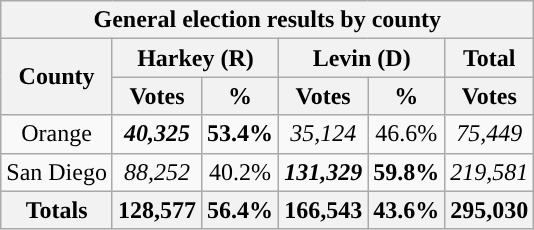<table class="wikitable sortable" style="text-align:center">
<tr>
<th colspan=6>General election results by county</th>
</tr>
<tr>
<th rowspan=2>County</th>
<th colspan=2>Harkey (R)</th>
<th colspan=2>Levin (D)</th>
<th>Total</th>
</tr>
<tr>
<th>Votes</th>
<th>%</th>
<th>Votes</th>
<th>%</th>
<th data-sort-type=number>Votes</th>
</tr>
<tr style="background-color:">
<td>Orange</td>
<td><strong><em>40,325</em></strong></td>
<td><strong>53.4%</strong></td>
<td><em>35,124</em></td>
<td>46.6%</td>
<td><em>75,449</em></td>
</tr>
<tr style="background-color:">
<td>San Diego</td>
<td><em>88,252</em></td>
<td>40.2%</td>
<td><strong><em>131,329</em></strong></td>
<td><strong>59.8%</strong></td>
<td><em>219,581</em></td>
</tr>
<tr>
<th>Totals</th>
<th>128,577</th>
<th>56.4%</th>
<th>166,543</th>
<th>43.6%</th>
<th>295,030</th>
</tr>
</table>
